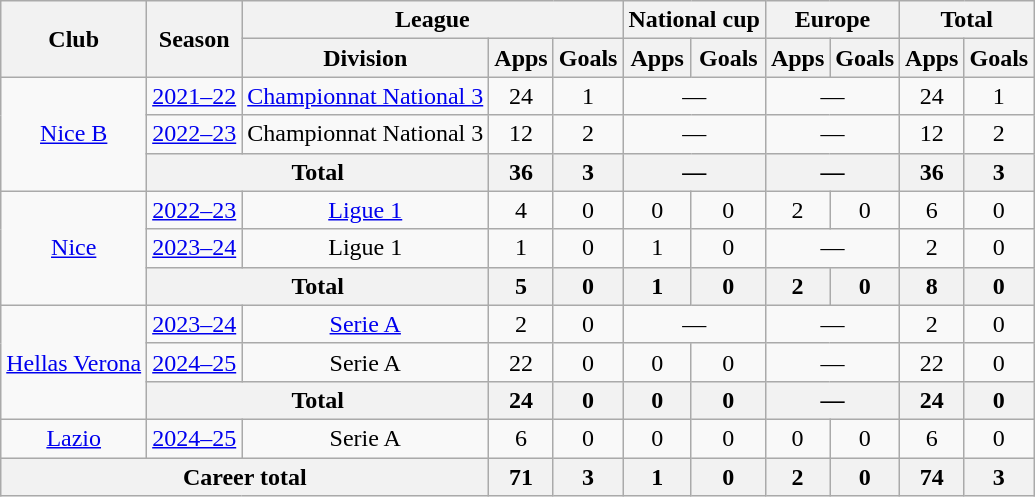<table class="wikitable" style="text-align:center">
<tr>
<th rowspan="2">Club</th>
<th rowspan="2">Season</th>
<th colspan="3">League</th>
<th colspan="2">National cup</th>
<th colspan="2">Europe</th>
<th colspan="2">Total</th>
</tr>
<tr>
<th>Division</th>
<th>Apps</th>
<th>Goals</th>
<th>Apps</th>
<th>Goals</th>
<th>Apps</th>
<th>Goals</th>
<th>Apps</th>
<th>Goals</th>
</tr>
<tr>
<td rowspan="3"><a href='#'>Nice B</a></td>
<td><a href='#'>2021–22</a></td>
<td><a href='#'>Championnat National 3</a></td>
<td>24</td>
<td>1</td>
<td colspan="2">—</td>
<td colspan="2">—</td>
<td>24</td>
<td>1</td>
</tr>
<tr>
<td><a href='#'>2022–23</a></td>
<td>Championnat National 3</td>
<td>12</td>
<td>2</td>
<td colspan="2">—</td>
<td colspan="2">—</td>
<td>12</td>
<td>2</td>
</tr>
<tr>
<th colspan="2">Total</th>
<th>36</th>
<th>3</th>
<th colspan="2">—</th>
<th colspan="2">—</th>
<th>36</th>
<th>3</th>
</tr>
<tr>
<td rowspan="3"><a href='#'>Nice</a></td>
<td><a href='#'>2022–23</a></td>
<td><a href='#'>Ligue 1</a></td>
<td>4</td>
<td>0</td>
<td>0</td>
<td>0</td>
<td>2</td>
<td>0</td>
<td>6</td>
<td>0</td>
</tr>
<tr>
<td><a href='#'>2023–24</a></td>
<td>Ligue 1</td>
<td>1</td>
<td>0</td>
<td>1</td>
<td>0</td>
<td colspan="2">—</td>
<td>2</td>
<td>0</td>
</tr>
<tr>
<th colspan="2">Total</th>
<th>5</th>
<th>0</th>
<th>1</th>
<th>0</th>
<th>2</th>
<th>0</th>
<th>8</th>
<th>0</th>
</tr>
<tr>
<td rowspan="3"><a href='#'>Hellas Verona</a></td>
<td><a href='#'>2023–24</a></td>
<td><a href='#'>Serie A</a></td>
<td>2</td>
<td>0</td>
<td colspan="2">—</td>
<td colspan="2">—</td>
<td>2</td>
<td>0</td>
</tr>
<tr>
<td><a href='#'>2024–25</a></td>
<td>Serie A</td>
<td>22</td>
<td>0</td>
<td>0</td>
<td>0</td>
<td colspan="2">—</td>
<td>22</td>
<td>0</td>
</tr>
<tr>
<th colspan="2">Total</th>
<th>24</th>
<th>0</th>
<th>0</th>
<th>0</th>
<th colspan="2">—</th>
<th>24</th>
<th>0</th>
</tr>
<tr>
<td><a href='#'>Lazio</a></td>
<td><a href='#'>2024–25</a></td>
<td>Serie A</td>
<td>6</td>
<td>0</td>
<td>0</td>
<td>0</td>
<td>0</td>
<td>0</td>
<td>6</td>
<td>0</td>
</tr>
<tr>
<th colspan="3">Career total</th>
<th>71</th>
<th>3</th>
<th>1</th>
<th>0</th>
<th>2</th>
<th>0</th>
<th>74</th>
<th>3</th>
</tr>
</table>
